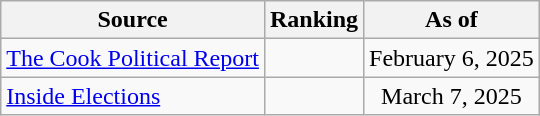<table class="wikitable" style="text-align:center">
<tr>
<th>Source</th>
<th>Ranking</th>
<th>As of</th>
</tr>
<tr>
<td align=left><a href='#'>The Cook Political Report</a></td>
<td></td>
<td>February 6, 2025</td>
</tr>
<tr>
<td align=left><a href='#'>Inside Elections</a></td>
<td></td>
<td>March 7, 2025</td>
</tr>
</table>
